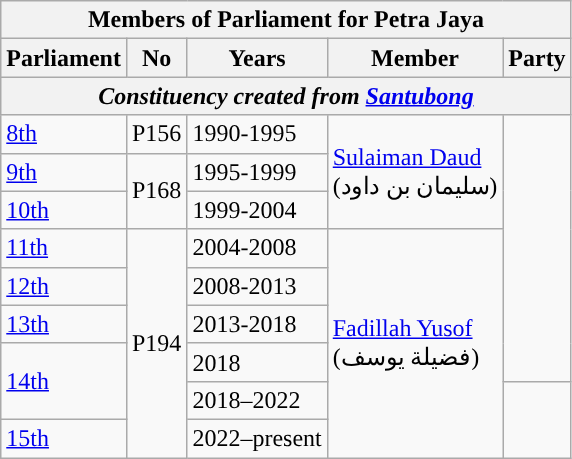<table class=wikitable>
<tr>
<th colspan="5">Members of Parliament for Petra Jaya</th>
</tr>
<tr>
<th>Parliament</th>
<th>No</th>
<th>Years</th>
<th>Member</th>
<th>Party</th>
</tr>
<tr>
<th colspan="5" align="center"><em>Constituency created from <a href='#'>Santubong</a></em></th>
</tr>
<tr>
<td><a href='#'>8th</a></td>
<td>P156</td>
<td>1990-1995</td>
<td rowspan=3><a href='#'>Sulaiman Daud</a> <br> (سليمان بن داود)</td>
<td rowspan=7></td>
</tr>
<tr>
<td><a href='#'>9th</a></td>
<td rowspan="2">P168</td>
<td>1995-1999</td>
</tr>
<tr>
<td><a href='#'>10th</a></td>
<td>1999-2004</td>
</tr>
<tr>
<td><a href='#'>11th</a></td>
<td rowspan="6">P194</td>
<td>2004-2008</td>
<td rowspan="6"><a href='#'>Fadillah Yusof</a> <br> (فضيلة يوسف‎)</td>
</tr>
<tr>
<td><a href='#'>12th</a></td>
<td>2008-2013</td>
</tr>
<tr>
<td><a href='#'>13th</a></td>
<td>2013-2018</td>
</tr>
<tr>
<td rowspan=2><a href='#'>14th</a></td>
<td>2018</td>
</tr>
<tr>
<td>2018–2022</td>
<td rowspan="2"></td>
</tr>
<tr>
<td><a href='#'>15th</a></td>
<td>2022–present</td>
</tr>
</table>
